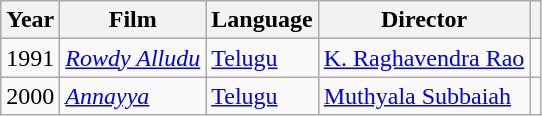<table class="wikitable sortable">
<tr>
<th scope="col">Year</th>
<th scope="col">Film</th>
<th scope="col">Language</th>
<th scope="col">Director</th>
<th scope="col" class="unsortable"></th>
</tr>
<tr>
<td>1991</td>
<td><em><a href='#'>Rowdy Alludu</a></em></td>
<td><a href='#'>Telugu</a></td>
<td><a href='#'>K. Raghavendra Rao</a></td>
<td></td>
</tr>
<tr>
<td>2000</td>
<td><em><a href='#'>Annayya</a></em></td>
<td><a href='#'>Telugu</a></td>
<td><a href='#'>Muthyala Subbaiah</a></td>
<td></td>
</tr>
</table>
